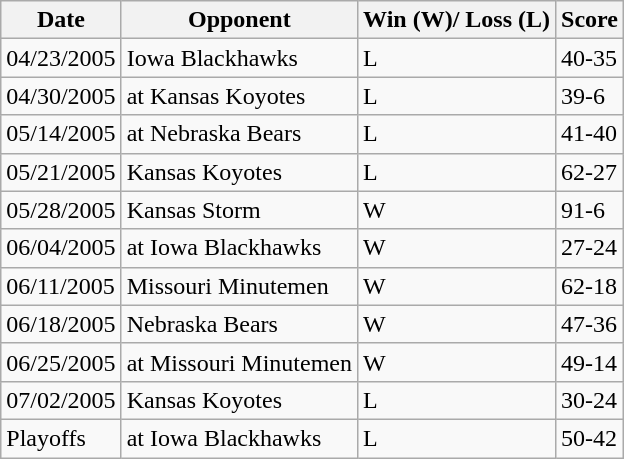<table class="wikitable">
<tr>
<th>Date</th>
<th>Opponent</th>
<th>Win (W)/ Loss (L)</th>
<th>Score</th>
</tr>
<tr>
<td>04/23/2005</td>
<td>Iowa Blackhawks</td>
<td>L</td>
<td>40-35</td>
</tr>
<tr>
<td>04/30/2005</td>
<td>at Kansas Koyotes</td>
<td>L</td>
<td>39-6</td>
</tr>
<tr>
<td>05/14/2005</td>
<td>at Nebraska Bears</td>
<td>L</td>
<td>41-40</td>
</tr>
<tr>
<td>05/21/2005</td>
<td>Kansas Koyotes</td>
<td>L</td>
<td>62-27</td>
</tr>
<tr>
<td>05/28/2005</td>
<td>Kansas Storm</td>
<td>W</td>
<td>91-6</td>
</tr>
<tr>
<td>06/04/2005</td>
<td>at Iowa Blackhawks</td>
<td>W</td>
<td>27-24</td>
</tr>
<tr>
<td>06/11/2005</td>
<td>Missouri Minutemen</td>
<td>W</td>
<td>62-18</td>
</tr>
<tr>
<td>06/18/2005</td>
<td>Nebraska Bears</td>
<td>W</td>
<td>47-36</td>
</tr>
<tr>
<td>06/25/2005</td>
<td>at Missouri Minutemen</td>
<td>W</td>
<td>49-14</td>
</tr>
<tr>
<td>07/02/2005</td>
<td>Kansas Koyotes</td>
<td>L</td>
<td>30-24</td>
</tr>
<tr>
<td>Playoffs</td>
<td>at Iowa Blackhawks</td>
<td>L</td>
<td>50-42</td>
</tr>
</table>
